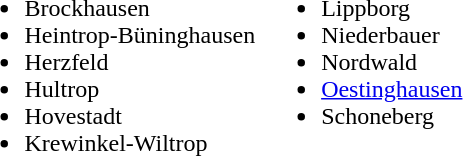<table>
<tr>
<td valign="top"><br><ul><li>Brockhausen</li><li>Heintrop-Büninghausen</li><li>Herzfeld</li><li>Hultrop</li><li>Hovestadt</li><li>Krewinkel-Wiltrop</li></ul></td>
<td valign="top"><br><ul><li>Lippborg</li><li>Niederbauer</li><li>Nordwald</li><li><a href='#'>Oestinghausen</a></li><li>Schoneberg</li></ul></td>
</tr>
</table>
